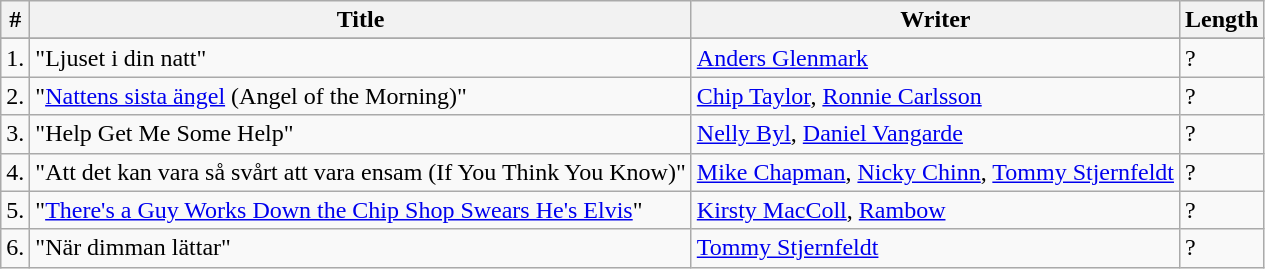<table class="wikitable">
<tr>
<th>#</th>
<th>Title</th>
<th>Writer</th>
<th>Length</th>
</tr>
<tr bgcolor="#ebf5ff">
</tr>
<tr>
<td>1.</td>
<td>"Ljuset i din natt"</td>
<td><a href='#'>Anders Glenmark</a></td>
<td>?</td>
</tr>
<tr>
<td>2.</td>
<td>"<a href='#'>Nattens sista ängel</a> (Angel of the Morning)"</td>
<td><a href='#'>Chip Taylor</a>, <a href='#'>Ronnie Carlsson</a></td>
<td>?</td>
</tr>
<tr>
<td>3.</td>
<td>"Help Get Me Some Help"</td>
<td><a href='#'>Nelly Byl</a>, <a href='#'>Daniel Vangarde</a></td>
<td>?</td>
</tr>
<tr>
<td>4.</td>
<td>"Att det kan vara så svårt att vara ensam (If You Think You Know)"</td>
<td><a href='#'>Mike Chapman</a>, <a href='#'>Nicky Chinn</a>, <a href='#'>Tommy Stjernfeldt</a></td>
<td>?</td>
</tr>
<tr>
<td>5.</td>
<td>"<a href='#'>There's a Guy Works Down the Chip Shop Swears He's Elvis</a>"</td>
<td><a href='#'>Kirsty MacColl</a>, <a href='#'>Rambow</a></td>
<td>?</td>
</tr>
<tr>
<td>6.</td>
<td>"När dimman lättar"</td>
<td><a href='#'>Tommy Stjernfeldt</a></td>
<td>?</td>
</tr>
</table>
